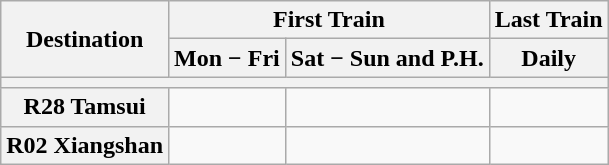<table class="wikitable">
<tr>
<th rowspan="2">Destination</th>
<th colspan="2">First Train</th>
<th>Last Train</th>
</tr>
<tr>
<th>Mon − Fri</th>
<th>Sat − Sun and P.H.</th>
<th>Daily</th>
</tr>
<tr>
<th colspan="4"></th>
</tr>
<tr>
<th>R28 Tamsui</th>
<td></td>
<td></td>
<td></td>
</tr>
<tr>
<th>R02 Xiangshan</th>
<td></td>
<td></td>
<td></td>
</tr>
</table>
